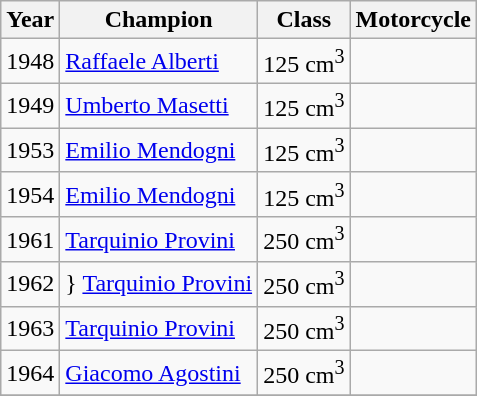<table class="wikitable">
<tr>
<th>Year</th>
<th>Champion</th>
<th>Class</th>
<th>Motorcycle</th>
</tr>
<tr>
<td>1948</td>
<td> <a href='#'>Raffaele Alberti</a></td>
<td>125 cm<sup>3</sup></td>
<td></td>
</tr>
<tr>
<td>1949</td>
<td> <a href='#'>Umberto Masetti</a></td>
<td>125 cm<sup>3</sup></td>
<td></td>
</tr>
<tr>
<td>1953</td>
<td> <a href='#'>Emilio Mendogni</a></td>
<td>125 cm<sup>3</sup></td>
<td></td>
</tr>
<tr>
<td>1954</td>
<td> <a href='#'>Emilio Mendogni</a></td>
<td>125 cm<sup>3</sup></td>
<td></td>
</tr>
<tr>
<td>1961</td>
<td> <a href='#'>Tarquinio Provini</a></td>
<td>250 cm<sup>3</sup></td>
<td></td>
</tr>
<tr>
<td>1962</td>
<td>} <a href='#'>Tarquinio Provini</a></td>
<td>250 cm<sup>3</sup></td>
<td></td>
</tr>
<tr>
<td>1963</td>
<td> <a href='#'>Tarquinio Provini</a></td>
<td>250 cm<sup>3</sup></td>
<td></td>
</tr>
<tr>
<td>1964</td>
<td> <a href='#'>Giacomo Agostini</a></td>
<td>250 cm<sup>3</sup></td>
<td></td>
</tr>
<tr>
</tr>
</table>
